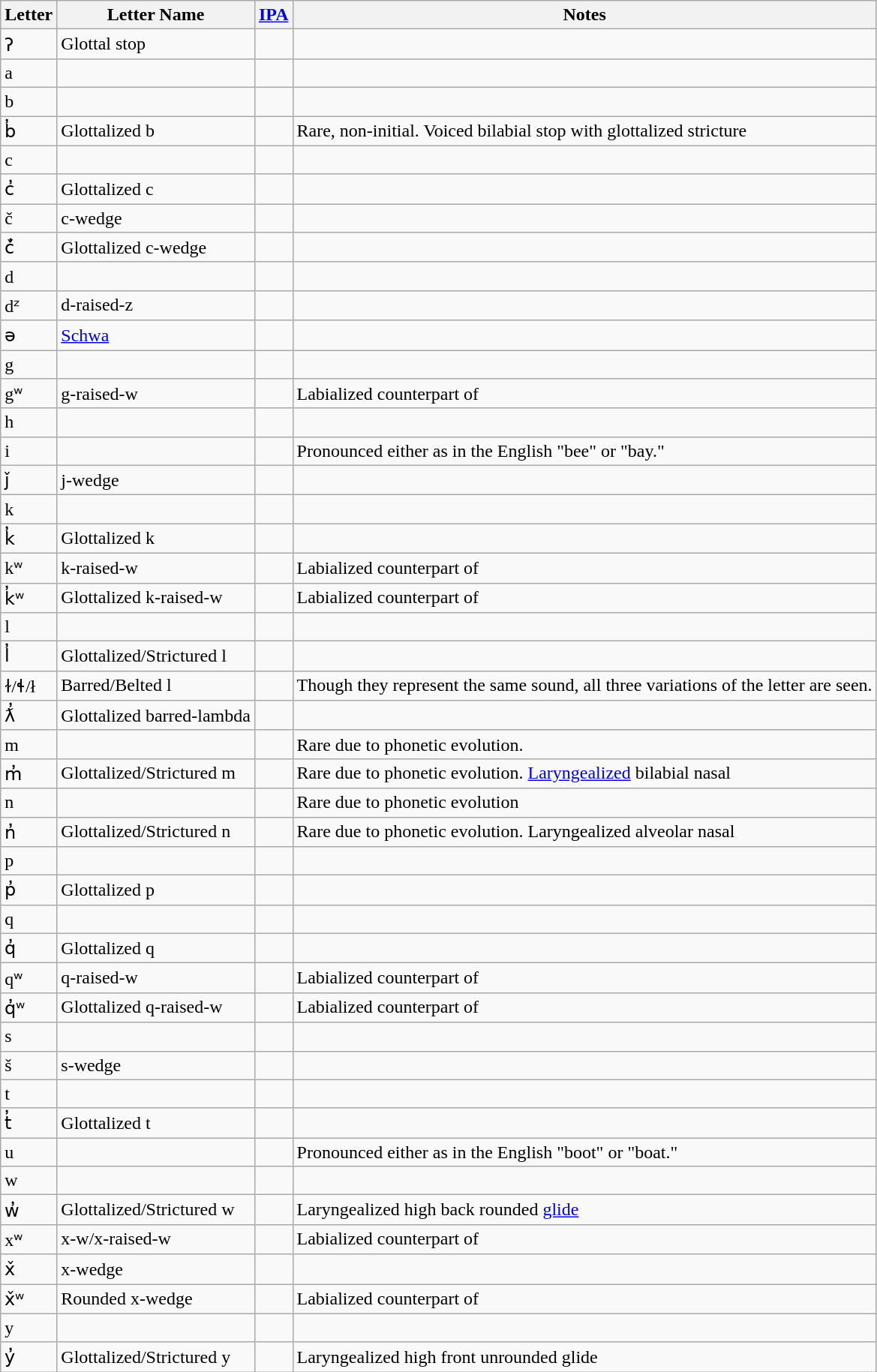<table class="wikitable mw-collapsible">
<tr>
<th>Letter</th>
<th>Letter Name</th>
<th><a href='#'>IPA</a></th>
<th>Notes</th>
</tr>
<tr>
<td>ʔ</td>
<td>Glottal stop</td>
<td></td>
<td></td>
</tr>
<tr>
<td>a</td>
<td></td>
<td></td>
<td></td>
</tr>
<tr>
<td>b</td>
<td></td>
<td></td>
<td></td>
</tr>
<tr>
<td>b̓</td>
<td>Glottalized b</td>
<td></td>
<td>Rare, non-initial. Voiced bilabial stop with glottalized stricture</td>
</tr>
<tr>
<td>c</td>
<td></td>
<td></td>
<td></td>
</tr>
<tr>
<td>c̓</td>
<td>Glottalized c</td>
<td></td>
<td></td>
</tr>
<tr>
<td>č</td>
<td>c-wedge</td>
<td></td>
<td></td>
</tr>
<tr>
<td>č̓</td>
<td>Glottalized c-wedge</td>
<td></td>
<td></td>
</tr>
<tr>
<td>d</td>
<td></td>
<td></td>
<td></td>
</tr>
<tr>
<td>dᶻ</td>
<td>d-raised-z</td>
<td></td>
<td></td>
</tr>
<tr>
<td>ə</td>
<td><a href='#'>Schwa</a></td>
<td></td>
<td></td>
</tr>
<tr>
<td>g</td>
<td></td>
<td></td>
<td></td>
</tr>
<tr>
<td>gʷ</td>
<td>g-raised-w</td>
<td></td>
<td>Labialized counterpart of </td>
</tr>
<tr>
<td>h</td>
<td></td>
<td></td>
<td></td>
</tr>
<tr>
<td>i</td>
<td></td>
<td> </td>
<td>Pronounced either as in the English "bee" or "bay."</td>
</tr>
<tr>
<td>ǰ</td>
<td>j-wedge</td>
<td></td>
<td></td>
</tr>
<tr>
<td>k</td>
<td></td>
<td></td>
<td></td>
</tr>
<tr>
<td>k̓</td>
<td>Glottalized k</td>
<td></td>
<td></td>
</tr>
<tr>
<td>kʷ</td>
<td>k-raised-w</td>
<td></td>
<td>Labialized counterpart of </td>
</tr>
<tr>
<td>k̓ʷ</td>
<td>Glottalized k-raised-w</td>
<td></td>
<td>Labialized counterpart of </td>
</tr>
<tr>
<td>l</td>
<td></td>
<td></td>
<td></td>
</tr>
<tr>
<td>l̓</td>
<td>Glottalized/Strictured l</td>
<td></td>
<td></td>
</tr>
<tr>
<td>ɫ/ɬ/ł</td>
<td>Barred/Belted l</td>
<td></td>
<td>Though they represent the same sound, all three variations of the letter are seen.</td>
</tr>
<tr>
<td>ƛ̓</td>
<td>Glottalized barred-lambda</td>
<td></td>
<td></td>
</tr>
<tr>
<td>m</td>
<td></td>
<td></td>
<td>Rare due to phonetic evolution.</td>
</tr>
<tr>
<td>m̓</td>
<td>Glottalized/Strictured m</td>
<td></td>
<td>Rare due to phonetic evolution. <a href='#'>Laryngealized</a> bilabial nasal</td>
</tr>
<tr>
<td>n</td>
<td></td>
<td></td>
<td>Rare due to phonetic evolution</td>
</tr>
<tr>
<td>n̓</td>
<td>Glottalized/Strictured n</td>
<td></td>
<td>Rare due to phonetic evolution. Laryngealized alveolar nasal</td>
</tr>
<tr>
<td>p</td>
<td></td>
<td></td>
<td></td>
</tr>
<tr>
<td>p̓</td>
<td>Glottalized p</td>
<td></td>
<td></td>
</tr>
<tr>
<td>q</td>
<td></td>
<td></td>
<td></td>
</tr>
<tr>
<td>q̓</td>
<td>Glottalized q</td>
<td></td>
<td></td>
</tr>
<tr>
<td>qʷ</td>
<td>q-raised-w</td>
<td></td>
<td>Labialized counterpart of </td>
</tr>
<tr>
<td>q̓ʷ</td>
<td>Glottalized q-raised-w</td>
<td></td>
<td>Labialized counterpart of </td>
</tr>
<tr>
<td>s</td>
<td></td>
<td></td>
<td></td>
</tr>
<tr>
<td>š</td>
<td>s-wedge</td>
<td></td>
<td></td>
</tr>
<tr>
<td>t</td>
<td></td>
<td></td>
<td></td>
</tr>
<tr>
<td>t̓</td>
<td>Glottalized t</td>
<td></td>
<td></td>
</tr>
<tr>
<td>u</td>
<td></td>
<td> </td>
<td>Pronounced either as in the English "boot" or "boat."</td>
</tr>
<tr>
<td>w</td>
<td></td>
<td></td>
<td></td>
</tr>
<tr>
<td>w̓</td>
<td>Glottalized/Strictured w</td>
<td></td>
<td>Laryngealized high back rounded <a href='#'>glide</a></td>
</tr>
<tr>
<td>xʷ</td>
<td>x-w/x-raised-w</td>
<td></td>
<td>Labialized counterpart of </td>
</tr>
<tr>
<td>x̌</td>
<td>x-wedge</td>
<td></td>
<td></td>
</tr>
<tr>
<td>x̌ʷ</td>
<td>Rounded x-wedge</td>
<td></td>
<td>Labialized counterpart of </td>
</tr>
<tr>
<td>y</td>
<td></td>
<td></td>
<td></td>
</tr>
<tr>
<td>y̓</td>
<td>Glottalized/Strictured y</td>
<td></td>
<td>Laryngealized high front unrounded glide</td>
</tr>
</table>
